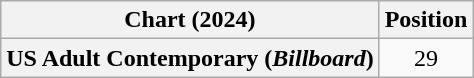<table class="wikitable plainrowheaders" style="text-align:center">
<tr>
<th scope="col">Chart (2024)</th>
<th scope="col">Position</th>
</tr>
<tr>
<th scope="row">US Adult Contemporary (<em>Billboard</em>)</th>
<td>29</td>
</tr>
</table>
